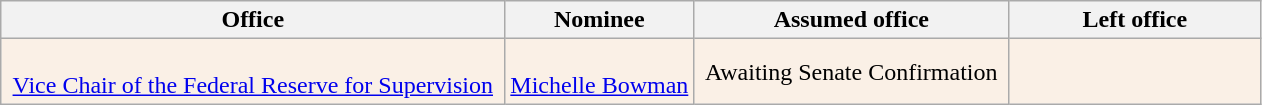<table class="wikitable sortable" style="text-align:center">
<tr>
<th style="width:40%;">Office</th>
<th style="width:15%;">Nominee</th>
<th style="width:25%;" data-sort-="" type="date">Assumed office</th>
<th style="width:20%;" data-sort-="" type="date">Left office</th>
</tr>
<tr style="background:linen">
<td><br><a href='#'>Vice Chair of the Federal Reserve for Supervision</a></td>
<td><br><a href='#'>Michelle Bowman</a></td>
<td>Awaiting Senate Confirmation</td>
<td></td>
</tr>
</table>
